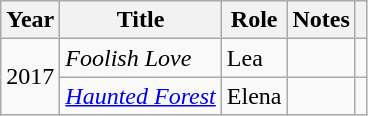<table class="wikitable sortable">
<tr>
<th>Year</th>
<th>Title</th>
<th>Role</th>
<th>Notes</th>
<th></th>
</tr>
<tr>
<td rowspan="2">2017</td>
<td><em>Foolish Love</em></td>
<td>Lea</td>
<td></td>
<td></td>
</tr>
<tr>
<td><em><a href='#'>Haunted Forest</a></em></td>
<td>Elena</td>
<td></td>
<td></td>
</tr>
</table>
